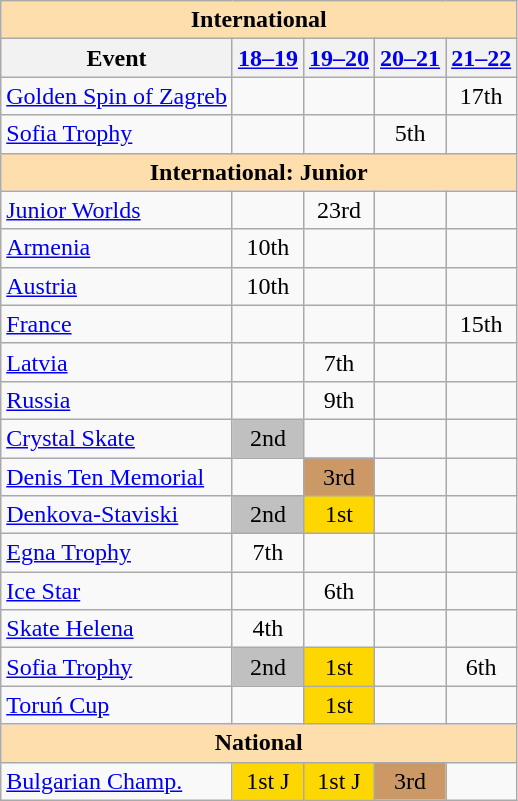<table class="wikitable" style="text-align:center">
<tr>
<th colspan="5" style="background-color: #ffdead; " align="center">International </th>
</tr>
<tr>
<th>Event</th>
<th><a href='#'>18–19</a></th>
<th><a href='#'>19–20</a></th>
<th><a href='#'>20–21</a></th>
<th><a href='#'>21–22</a></th>
</tr>
<tr>
<td align="left"> <a href='#'>Golden Spin of Zagreb</a></td>
<td></td>
<td></td>
<td></td>
<td>17th</td>
</tr>
<tr>
<td align=left><a href='#'>Sofia Trophy</a></td>
<td></td>
<td></td>
<td>5th</td>
<td></td>
</tr>
<tr>
<th colspan="5" style="background-color: #ffdead; " align="center">International: Junior</th>
</tr>
<tr>
<td align=left><a href='#'>Junior Worlds</a></td>
<td></td>
<td>23rd</td>
<td></td>
<td></td>
</tr>
<tr>
<td align=left> <a href='#'>Armenia</a></td>
<td>10th</td>
<td></td>
<td></td>
<td></td>
</tr>
<tr>
<td align=left> <a href='#'>Austria</a></td>
<td>10th</td>
<td></td>
<td></td>
<td></td>
</tr>
<tr>
<td align=left> <a href='#'>France</a></td>
<td></td>
<td></td>
<td></td>
<td>15th</td>
</tr>
<tr>
<td align=left> <a href='#'>Latvia</a></td>
<td></td>
<td>7th</td>
<td></td>
<td></td>
</tr>
<tr>
<td align=left> <a href='#'>Russia</a></td>
<td></td>
<td>9th</td>
<td></td>
<td></td>
</tr>
<tr>
<td align=left><a href='#'>Crystal Skate</a></td>
<td bgcolor="silver">2nd</td>
<td></td>
<td></td>
<td></td>
</tr>
<tr>
<td align=left><a href='#'>Denis Ten Memorial</a></td>
<td></td>
<td bgcolor=cc9966>3rd</td>
<td></td>
<td></td>
</tr>
<tr>
<td align=left><a href='#'>Denkova-Staviski</a></td>
<td bgcolor="silver">2nd</td>
<td bgcolor=gold>1st</td>
<td></td>
<td></td>
</tr>
<tr>
<td align=left><a href='#'>Egna Trophy</a></td>
<td>7th</td>
<td></td>
<td></td>
<td></td>
</tr>
<tr>
<td align=left><a href='#'>Ice Star</a></td>
<td></td>
<td>6th</td>
<td></td>
<td></td>
</tr>
<tr>
<td align=left><a href='#'>Skate Helena</a></td>
<td>4th</td>
<td></td>
<td></td>
<td></td>
</tr>
<tr>
<td align=left><a href='#'>Sofia Trophy</a></td>
<td bgcolor="silver">2nd</td>
<td bgcolor=gold>1st</td>
<td></td>
<td>6th</td>
</tr>
<tr>
<td align=left><a href='#'>Toruń Cup</a></td>
<td></td>
<td bgcolor=gold>1st</td>
<td></td>
<td></td>
</tr>
<tr>
<th colspan="5" style="background-color: #ffdead; " align="center">National</th>
</tr>
<tr>
<td align="left"><a href='#'>Bulgarian Champ.</a></td>
<td bgcolor="gold">1st J</td>
<td bgcolor="gold">1st J</td>
<td bgcolor="cc9966">3rd</td>
<td></td>
</tr>
</table>
